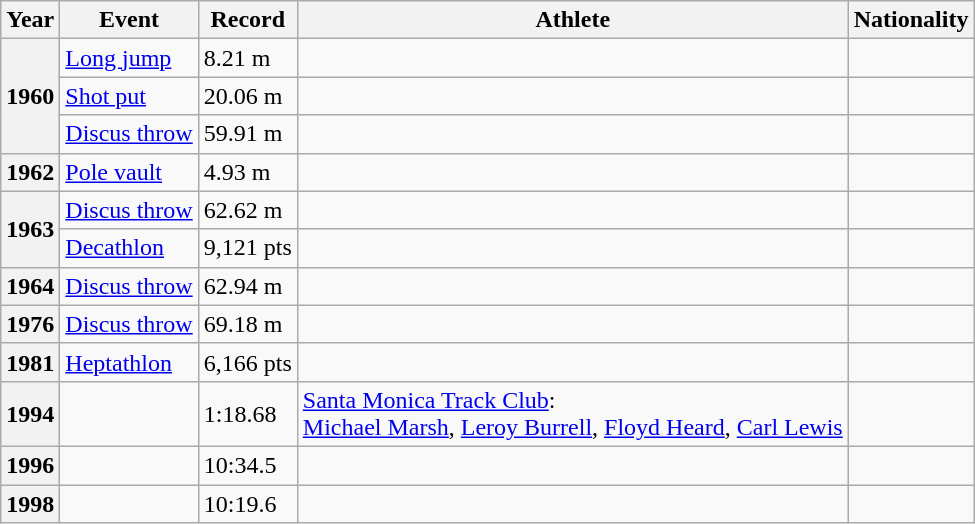<table class="wikitable plainrowheaders sortable">
<tr>
<th scope="col">Year</th>
<th scope="col">Event</th>
<th scope="col">Record</th>
<th scope="col">Athlete</th>
<th scope="col">Nationality</th>
</tr>
<tr>
<th scope="rowgroup" rowspan="3"><strong>1960</strong></th>
<td><a href='#'>Long jump</a></td>
<td>8.21 m </td>
<td></td>
<td></td>
</tr>
<tr>
<td><a href='#'>Shot put</a></td>
<td>20.06 m</td>
<td></td>
<td></td>
</tr>
<tr>
<td><a href='#'>Discus throw</a></td>
<td>59.91 m</td>
<td></td>
<td></td>
</tr>
<tr>
<th scope="row"><strong>1962</strong></th>
<td><a href='#'>Pole vault</a></td>
<td>4.93 m</td>
<td></td>
<td></td>
</tr>
<tr>
<th scope="rowgroup" rowspan="2"><strong>1963</strong></th>
<td><a href='#'>Discus throw</a></td>
<td>62.62 m</td>
<td></td>
<td></td>
</tr>
<tr>
<td><a href='#'>Decathlon</a></td>
<td>9,121 pts</td>
<td></td>
<td></td>
</tr>
<tr>
<th scope="row"><strong>1964</strong></th>
<td><a href='#'>Discus throw</a></td>
<td>62.94 m</td>
<td></td>
<td></td>
</tr>
<tr>
<th scope="row"><strong>1976</strong></th>
<td><a href='#'>Discus throw</a></td>
<td>69.18 m</td>
<td></td>
<td></td>
</tr>
<tr>
<th scope="row"><strong>1981</strong></th>
<td><a href='#'>Heptathlon</a></td>
<td>6,166 pts</td>
<td></td>
<td></td>
</tr>
<tr>
<th scope="row"><strong>1994</strong></th>
<td></td>
<td>1:18.68</td>
<td><a href='#'>Santa Monica Track Club</a>:<br><a href='#'>Michael Marsh</a>, <a href='#'>Leroy Burrell</a>, <a href='#'>Floyd Heard</a>, <a href='#'>Carl Lewis</a></td>
<td></td>
</tr>
<tr>
<th scope="row"><strong>1996</strong></th>
<td></td>
<td>10:34.5</td>
<td></td>
<td></td>
</tr>
<tr>
<th scope="row"><strong>1998</strong></th>
<td></td>
<td>10:19.6</td>
<td></td>
<td></td>
</tr>
</table>
